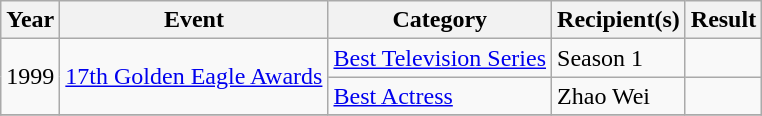<table class="wikitable">
<tr>
<th>Year</th>
<th>Event</th>
<th>Category</th>
<th>Recipient(s)</th>
<th>Result</th>
</tr>
<tr>
<td rowspan="2">1999</td>
<td rowspan="2"><a href='#'>17th Golden Eagle Awards</a></td>
<td><a href='#'>Best Television Series</a></td>
<td>Season 1</td>
<td></td>
</tr>
<tr>
<td><a href='#'>Best Actress</a></td>
<td>Zhao Wei</td>
<td></td>
</tr>
<tr>
</tr>
</table>
